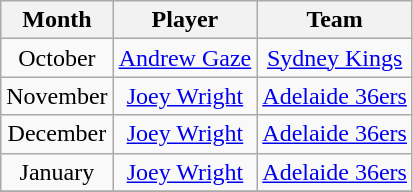<table class="wikitable" style="text-align:center">
<tr>
<th>Month</th>
<th>Player</th>
<th>Team</th>
</tr>
<tr>
<td>October</td>
<td><a href='#'>Andrew Gaze</a></td>
<td><a href='#'>Sydney Kings</a></td>
</tr>
<tr>
<td>November</td>
<td><a href='#'>Joey Wright</a></td>
<td><a href='#'>Adelaide 36ers</a></td>
</tr>
<tr>
<td>December</td>
<td><a href='#'>Joey Wright</a></td>
<td><a href='#'>Adelaide 36ers</a></td>
</tr>
<tr>
<td>January</td>
<td><a href='#'>Joey Wright</a></td>
<td><a href='#'>Adelaide 36ers</a></td>
</tr>
<tr>
</tr>
</table>
